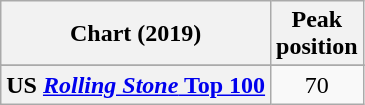<table class="wikitable sortable plainrowheaders" style="text-align:center;">
<tr>
<th>Chart (2019)</th>
<th>Peak<br>position</th>
</tr>
<tr>
</tr>
<tr>
</tr>
<tr>
</tr>
<tr>
</tr>
<tr>
</tr>
<tr>
<th scope="row">US <a href='#'><em>Rolling Stone</em> Top 100</a></th>
<td>70</td>
</tr>
</table>
